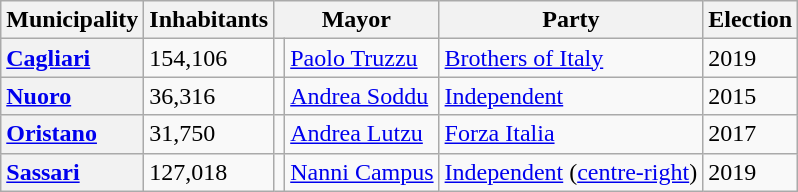<table class="wikitable" border="1">
<tr>
<th scope="col">Municipality</th>
<th colspan=1>Inhabitants</th>
<th colspan=2>Mayor</th>
<th colspan=1>Party</th>
<th colspan=1>Election</th>
</tr>
<tr>
<th scope="row" style="text-align: left;"><a href='#'>Cagliari</a></th>
<td>154,106</td>
<td></td>
<td><a href='#'>Paolo Truzzu</a></td>
<td><a href='#'>Brothers of Italy</a></td>
<td>2019</td>
</tr>
<tr>
<th scope="row" style="text-align: left;"><a href='#'>Nuoro</a></th>
<td>36,316</td>
<td></td>
<td><a href='#'>Andrea Soddu</a></td>
<td><a href='#'>Independent</a></td>
<td>2015</td>
</tr>
<tr>
<th scope="row" style="text-align: left;"><a href='#'>Oristano</a></th>
<td>31,750</td>
<td></td>
<td><a href='#'>Andrea Lutzu</a></td>
<td><a href='#'>Forza Italia</a></td>
<td>2017</td>
</tr>
<tr>
<th scope="row" style="text-align: left;"><a href='#'>Sassari</a></th>
<td>127,018</td>
<td></td>
<td><a href='#'>Nanni Campus</a></td>
<td><a href='#'>Independent</a> (<a href='#'>centre-right</a>)</td>
<td>2019</td>
</tr>
</table>
